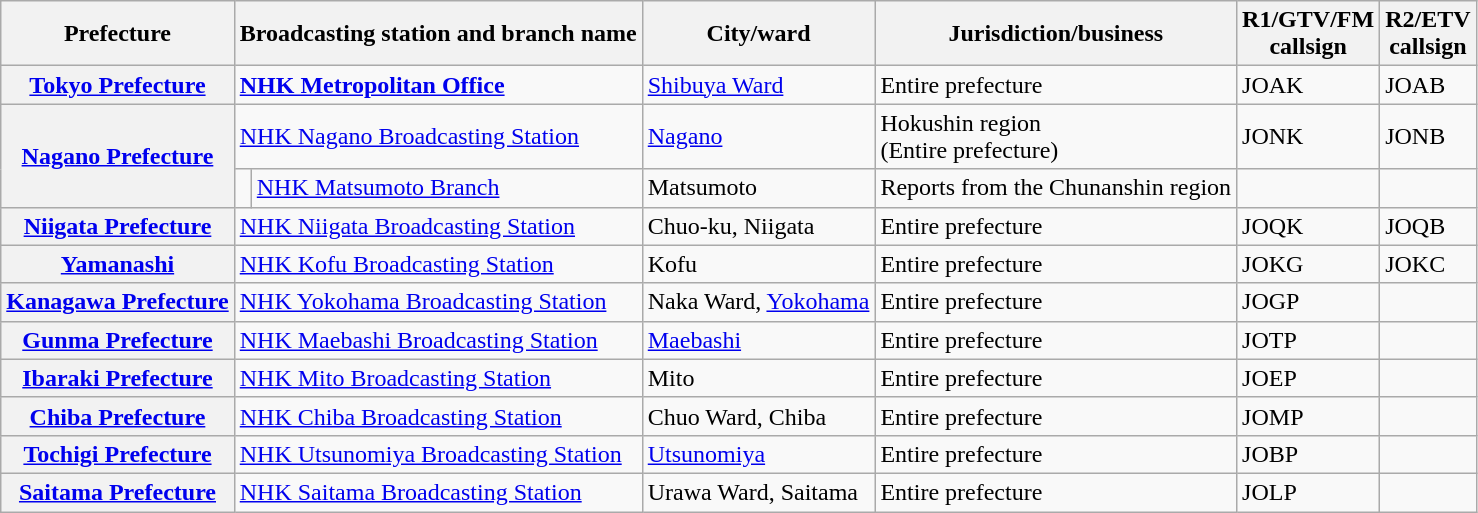<table class="wikitable">
<tr>
<th>Prefecture</th>
<th colspan="2">Broadcasting station and branch name</th>
<th>City/ward</th>
<th>Jurisdiction/business</th>
<th>R1/GTV/FM<br>callsign</th>
<th>R2/ETV<br>callsign</th>
</tr>
<tr>
<th><a href='#'>Tokyo Prefecture</a></th>
<td colspan="2"><strong><a href='#'>NHK Metropolitan Office</a></strong></td>
<td><a href='#'>Shibuya Ward</a></td>
<td>Entire prefecture</td>
<td>JOAK</td>
<td>JOAB</td>
</tr>
<tr>
<th rowspan="2"><a href='#'>Nagano Prefecture</a></th>
<td colspan="2"><a href='#'>NHK Nagano Broadcasting Station</a></td>
<td><a href='#'>Nagano</a></td>
<td>Hokushin region<br>(Entire prefecture)</td>
<td>JONK</td>
<td>JONB</td>
</tr>
<tr>
<td></td>
<td><a href='#'>NHK Matsumoto Branch</a></td>
<td>Matsumoto</td>
<td>Reports from the Chunanshin region</td>
<td></td>
<td></td>
</tr>
<tr>
<th><a href='#'>Niigata Prefecture</a></th>
<td colspan="2"><a href='#'>NHK Niigata Broadcasting Station</a></td>
<td>Chuo-ku, Niigata</td>
<td>Entire prefecture</td>
<td>JOQK</td>
<td>JOQB</td>
</tr>
<tr>
<th><a href='#'>Yamanashi</a></th>
<td colspan="2"><a href='#'>NHK Kofu Broadcasting Station</a></td>
<td>Kofu</td>
<td>Entire prefecture</td>
<td>JOKG</td>
<td>JOKC</td>
</tr>
<tr>
<th><a href='#'>Kanagawa Prefecture</a></th>
<td colspan="2"><a href='#'>NHK Yokohama Broadcasting Station</a></td>
<td>Naka Ward, <a href='#'>Yokohama</a></td>
<td>Entire prefecture</td>
<td>JOGP</td>
<td></td>
</tr>
<tr>
<th><a href='#'>Gunma Prefecture</a></th>
<td colspan="2"><a href='#'>NHK Maebashi Broadcasting Station</a></td>
<td><a href='#'>Maebashi</a></td>
<td>Entire prefecture</td>
<td>JOTP</td>
<td></td>
</tr>
<tr>
<th><a href='#'>Ibaraki Prefecture</a></th>
<td colspan="2"><a href='#'>NHK Mito Broadcasting Station</a></td>
<td>Mito</td>
<td>Entire prefecture</td>
<td>JOEP</td>
<td></td>
</tr>
<tr>
<th><a href='#'>Chiba Prefecture</a></th>
<td colspan="2"><a href='#'>NHK Chiba Broadcasting Station</a></td>
<td>Chuo Ward, Chiba</td>
<td>Entire prefecture</td>
<td>JOMP</td>
<td></td>
</tr>
<tr>
<th><a href='#'>Tochigi Prefecture</a></th>
<td colspan="2"><a href='#'>NHK Utsunomiya Broadcasting Station</a></td>
<td><a href='#'>Utsunomiya</a></td>
<td>Entire prefecture</td>
<td>JOBP</td>
<td></td>
</tr>
<tr>
<th><a href='#'>Saitama Prefecture</a></th>
<td colspan="2"><a href='#'>NHK Saitama Broadcasting Station</a></td>
<td>Urawa Ward, Saitama</td>
<td>Entire prefecture</td>
<td>JOLP</td>
<td></td>
</tr>
</table>
